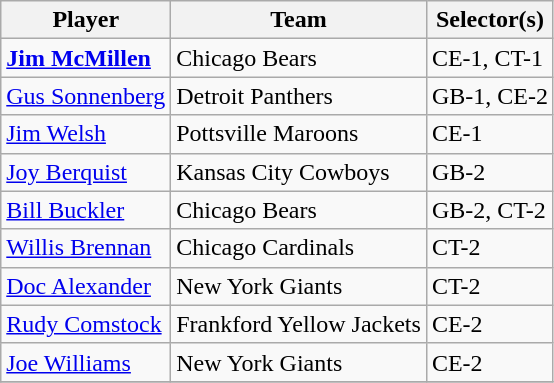<table class="wikitable" style="text-align:left;">
<tr>
<th>Player</th>
<th>Team</th>
<th>Selector(s)</th>
</tr>
<tr>
<td><strong><a href='#'>Jim McMillen</a></strong></td>
<td>Chicago Bears</td>
<td>CE-1, CT-1</td>
</tr>
<tr>
<td><a href='#'>Gus Sonnenberg</a></td>
<td>Detroit Panthers</td>
<td>GB-1, CE-2</td>
</tr>
<tr>
<td><a href='#'>Jim Welsh</a></td>
<td>Pottsville Maroons</td>
<td>CE-1</td>
</tr>
<tr>
<td><a href='#'>Joy Berquist</a></td>
<td>Kansas City Cowboys</td>
<td>GB-2</td>
</tr>
<tr>
<td><a href='#'>Bill Buckler</a></td>
<td>Chicago Bears</td>
<td>GB-2, CT-2</td>
</tr>
<tr>
<td><a href='#'>Willis Brennan</a></td>
<td>Chicago Cardinals</td>
<td>CT-2</td>
</tr>
<tr>
<td><a href='#'>Doc Alexander</a></td>
<td>New York Giants</td>
<td>CT-2</td>
</tr>
<tr>
<td><a href='#'>Rudy Comstock</a></td>
<td>Frankford Yellow Jackets</td>
<td>CE-2</td>
</tr>
<tr>
<td><a href='#'>Joe Williams</a></td>
<td>New York Giants</td>
<td>CE-2</td>
</tr>
<tr>
</tr>
</table>
